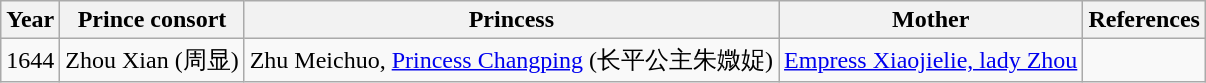<table class="wikitable">
<tr>
<th>Year</th>
<th>Prince consort</th>
<th>Princess</th>
<th>Mother</th>
<th>References</th>
</tr>
<tr>
<td>1644</td>
<td>Zhou Xian (周显)</td>
<td>Zhu Meichuo, <a href='#'>Princess Changping</a> (长平公主朱媺娖)</td>
<td><a href='#'>Empress Xiaojielie, lady Zhou</a></td>
<td></td>
</tr>
</table>
